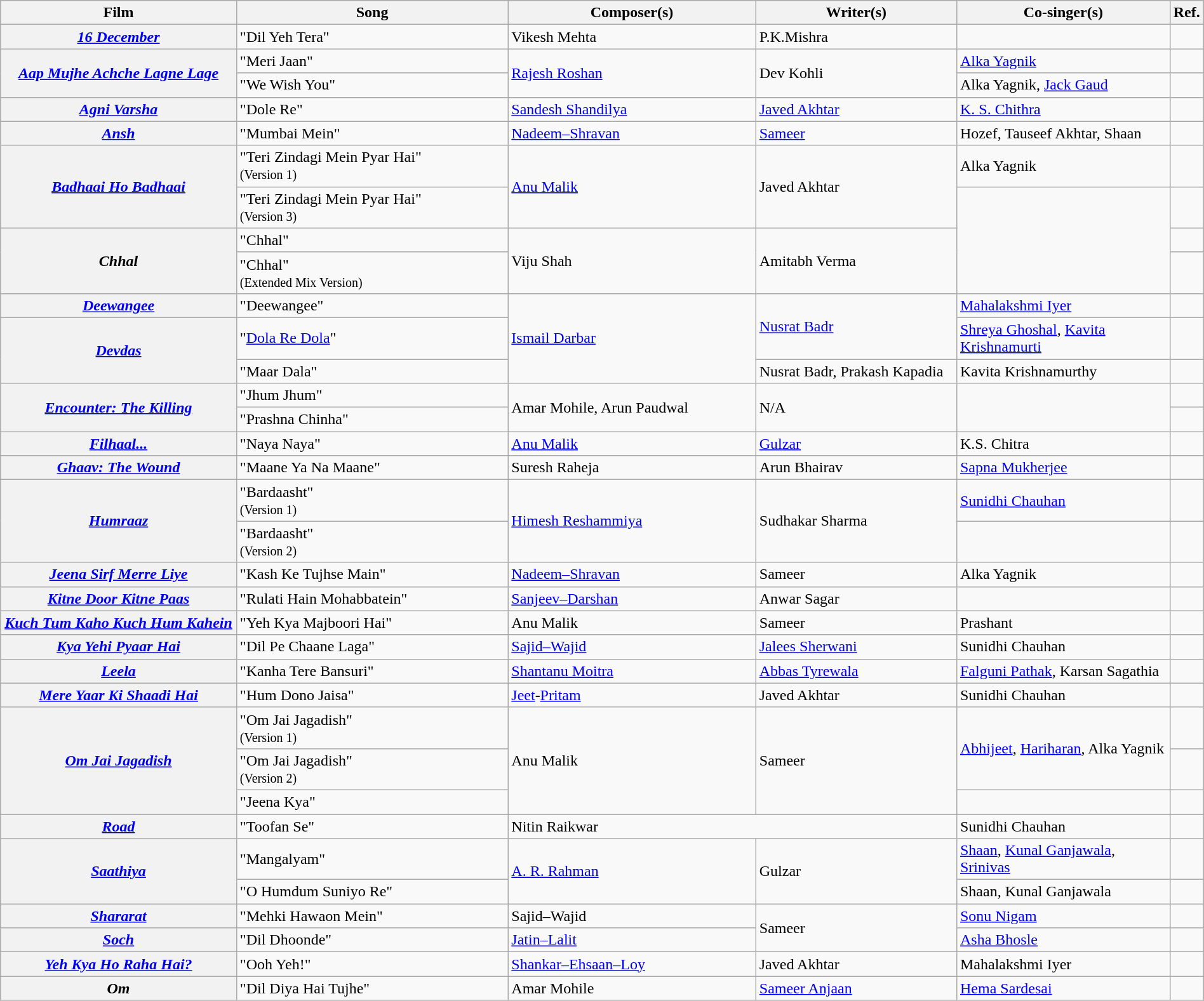<table class="wikitable plainrowheaders" width="100%" textcolor:#000;">
<tr>
<th scope="col" width=20%><strong>Film</strong></th>
<th scope="col" width=23%><strong>Song</strong></th>
<th scope="col" width=21%><strong>Composer(s)</strong></th>
<th scope="col" width=17%><strong>Writer(s)</strong></th>
<th scope="col" width=18%><strong>Co-singer(s)</strong></th>
<th scope="col" width=1%><strong>Ref.</strong></th>
</tr>
<tr>
<th scope="row"><em><a href='#'>16 December</a></em></th>
<td>"Dil Yeh Tera"</td>
<td>Vikesh Mehta</td>
<td>P.K.Mishra</td>
<td></td>
<td></td>
</tr>
<tr>
<th scope="row" rowspan="2"><em><a href='#'>Aap Mujhe Achche Lagne Lage</a></em></th>
<td>"Meri Jaan"</td>
<td rowspan="2"><a href='#'>Rajesh Roshan</a></td>
<td rowspan="2">Dev Kohli</td>
<td><a href='#'>Alka Yagnik</a></td>
<td></td>
</tr>
<tr>
<td>"We Wish You"</td>
<td>Alka Yagnik, <a href='#'>Jack Gaud</a></td>
<td></td>
</tr>
<tr>
<th scope="row"><em><a href='#'>Agni Varsha</a></em></th>
<td>"Dole Re"</td>
<td><a href='#'>Sandesh Shandilya</a></td>
<td><a href='#'>Javed Akhtar</a></td>
<td><a href='#'>K. S. Chithra</a></td>
<td></td>
</tr>
<tr>
<th scope="row"><em><a href='#'>Ansh</a></em></th>
<td>"Mumbai Mein"</td>
<td><a href='#'>Nadeem–Shravan</a></td>
<td><a href='#'>Sameer</a></td>
<td>Hozef, Tauseef Akhtar, Shaan</td>
<td></td>
</tr>
<tr>
<th scope="row" rowspan="2"><em><a href='#'>Badhaai Ho Badhaai</a></em></th>
<td>"Teri Zindagi Mein Pyar Hai"<br><small>(Version 1)</small></td>
<td rowspan="2"><a href='#'>Anu Malik</a></td>
<td rowspan="2">Javed Akhtar</td>
<td>Alka Yagnik</td>
<td></td>
</tr>
<tr>
<td>"Teri Zindagi Mein Pyar Hai"<br><small>(Version 3)</small></td>
<td rowspan="3"></td>
<td></td>
</tr>
<tr>
<th scope="row" rowspan="2"><em>Chhal</em></th>
<td>"Chhal"</td>
<td rowspan="2">Viju Shah</td>
<td rowspan="2">Amitabh Verma</td>
<td></td>
</tr>
<tr>
<td>"Chhal"<br><small>(Extended Mix Version)</small></td>
<td></td>
</tr>
<tr>
<th scope="row"><em><a href='#'>Deewangee</a></em></th>
<td>"Deewangee"</td>
<td rowspan="3"><a href='#'>Ismail Darbar</a></td>
<td rowspan="2"><a href='#'>Nusrat Badr</a></td>
<td><a href='#'>Mahalakshmi Iyer</a></td>
<td></td>
</tr>
<tr>
<th scope="row" rowspan="2"><em><a href='#'>Devdas</a></em></th>
<td>"<a href='#'>Dola Re Dola</a>"</td>
<td><a href='#'>Shreya Ghoshal</a>, <a href='#'>Kavita Krishnamurti</a></td>
<td></td>
</tr>
<tr>
<td>"Maar Dala"</td>
<td>Nusrat Badr, Prakash Kapadia</td>
<td>Kavita Krishnamurthy</td>
<td></td>
</tr>
<tr>
<th scope="row" rowspan="2"><em><a href='#'>Encounter: The Killing</a></em></th>
<td>"Jhum Jhum"</td>
<td rowspan="2">Amar Mohile, Arun Paudwal</td>
<td rowspan="2">N/A</td>
<td rowspan="2"></td>
<td></td>
</tr>
<tr>
<td>"Prashna Chinha"</td>
<td></td>
</tr>
<tr>
<th scope="row"><em><a href='#'>Filhaal...</a></em></th>
<td>"Naya Naya"</td>
<td><a href='#'>Anu Malik</a></td>
<td><a href='#'>Gulzar</a></td>
<td>K.S. Chitra</td>
<td></td>
</tr>
<tr>
<th scope="row"><em><a href='#'>Ghaav: The Wound</a></em></th>
<td>"Maane Ya Na Maane"</td>
<td>Suresh Raheja</td>
<td>Arun Bhairav</td>
<td><a href='#'>Sapna Mukherjee</a></td>
<td></td>
</tr>
<tr>
<th scope="row" rowspan="2"><em><a href='#'>Humraaz</a></em></th>
<td>"Bardaasht"<br><small>(Version 1)</small></td>
<td rowspan="2"><a href='#'>Himesh Reshammiya</a></td>
<td rowspan="2">Sudhakar Sharma</td>
<td><a href='#'>Sunidhi Chauhan</a></td>
<td></td>
</tr>
<tr>
<td>"Bardaasht"<br><small>(Version 2)</small></td>
<td></td>
<td></td>
</tr>
<tr>
<th scope="row"><em><a href='#'>Jeena Sirf Merre Liye</a></em></th>
<td>"Kash Ke Tujhse Main"</td>
<td><a href='#'>Nadeem–Shravan</a></td>
<td>Sameer</td>
<td>Alka Yagnik</td>
<td></td>
</tr>
<tr>
<th scope="row"><em><a href='#'>Kitne Door Kitne Paas</a></em></th>
<td>"Rulati Hain Mohabbatein"</td>
<td><a href='#'>Sanjeev–Darshan</a></td>
<td>Anwar Sagar</td>
<td></td>
<td></td>
</tr>
<tr>
<th scope="row"><em><a href='#'>Kuch Tum Kaho Kuch Hum Kahein</a></em></th>
<td>"Yeh Kya Majboori Hai"</td>
<td>Anu Malik</td>
<td>Sameer</td>
<td>Prashant</td>
<td></td>
</tr>
<tr>
<th scope="row"><em><a href='#'>Kya Yehi Pyaar Hai</a></em></th>
<td>"Dil Pe Chaane Laga"</td>
<td><a href='#'>Sajid–Wajid</a></td>
<td><a href='#'>Jalees Sherwani</a></td>
<td>Sunidhi Chauhan</td>
<td></td>
</tr>
<tr>
<th scope="row"><em><a href='#'>Leela</a></em></th>
<td>"Kanha Tere Bansuri"</td>
<td><a href='#'>Shantanu Moitra</a></td>
<td><a href='#'>Abbas Tyrewala</a></td>
<td><a href='#'>Falguni Pathak</a>, Karsan Sagathia</td>
<td></td>
</tr>
<tr>
<th scope="row"><em><a href='#'>Mere Yaar Ki Shaadi Hai</a></em></th>
<td>"Hum Dono Jaisa"</td>
<td><a href='#'>Jeet</a>-<a href='#'>Pritam</a></td>
<td>Javed Akhtar</td>
<td>Sunidhi Chauhan</td>
<td></td>
</tr>
<tr>
<th scope="row" rowspan="3"><em><a href='#'>Om Jai Jagadish</a></em></th>
<td>"Om Jai Jagadish"<br><small>(Version 1)</small></td>
<td rowspan="3">Anu Malik</td>
<td rowspan="3">Sameer</td>
<td rowspan="2"><a href='#'>Abhijeet</a>, <a href='#'>Hariharan</a>, Alka Yagnik</td>
<td></td>
</tr>
<tr>
<td>"Om Jai Jagadish"<br><small>(Version 2)</small></td>
<td></td>
</tr>
<tr>
<td>"Jeena Kya"</td>
<td></td>
<td></td>
</tr>
<tr>
<th scope="row"><em><a href='#'>Road</a></em></th>
<td>"Toofan Se"</td>
<td colspan="2">Nitin Raikwar</td>
<td>Sunidhi Chauhan</td>
<td></td>
</tr>
<tr>
<th scope="row" rowspan="2"><em><a href='#'>Saathiya</a></em></th>
<td>"Mangalyam"</td>
<td rowspan="2"><a href='#'>A. R. Rahman</a></td>
<td rowspan="2">Gulzar</td>
<td><a href='#'>Shaan</a>, <a href='#'>Kunal Ganjawala</a>, <a href='#'>Srinivas</a></td>
<td></td>
</tr>
<tr>
<td>"O Humdum Suniyo Re"</td>
<td>Shaan, Kunal Ganjawala</td>
<td></td>
</tr>
<tr>
<th scope="row"><em><a href='#'>Shararat</a></em></th>
<td>"Mehki Hawaon Mein"</td>
<td>Sajid–Wajid</td>
<td rowspan="2">Sameer</td>
<td><a href='#'>Sonu Nigam</a></td>
<td></td>
</tr>
<tr>
<th scope="row"><em><a href='#'>Soch</a></em></th>
<td>"Dil Dhoonde"</td>
<td><a href='#'>Jatin–Lalit</a></td>
<td><a href='#'>Asha Bhosle</a></td>
<td></td>
</tr>
<tr>
<th scope="row"><em><a href='#'>Yeh Kya Ho Raha Hai?</a></em></th>
<td>"Ooh Yeh!"</td>
<td><a href='#'>Shankar–Ehsaan–Loy</a></td>
<td>Javed Akhtar</td>
<td>Mahalakshmi Iyer</td>
<td></td>
</tr>
<tr>
<th scope="row"><em>Om</em></th>
<td>"Dil Diya Hai Tujhe"</td>
<td>Amar Mohile</td>
<td><a href='#'>Sameer Anjaan</a></td>
<td><a href='#'>Hema Sardesai</a></td>
<td></td>
</tr>
</table>
